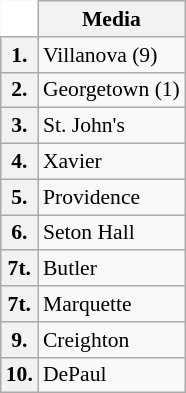<table class="wikitable" style="white-space:nowrap; font-size:90%;">
<tr>
<td ! colspan=1 style="background:white; border-top-style:hidden; border-left-style:hidden;"></td>
<th>Media</th>
</tr>
<tr>
<th>1.</th>
<td>Villanova (9)</td>
</tr>
<tr>
<th>2.</th>
<td>Georgetown (1)</td>
</tr>
<tr>
<th>3.</th>
<td>St. John's</td>
</tr>
<tr>
<th>4.</th>
<td>Xavier</td>
</tr>
<tr>
<th>5.</th>
<td>Providence</td>
</tr>
<tr>
<th>6.</th>
<td>Seton Hall</td>
</tr>
<tr>
<th>7t.</th>
<td>Butler</td>
</tr>
<tr>
<th>7t.</th>
<td>Marquette</td>
</tr>
<tr>
<th>9.</th>
<td>Creighton</td>
</tr>
<tr>
<th>10.</th>
<td>DePaul</td>
</tr>
</table>
